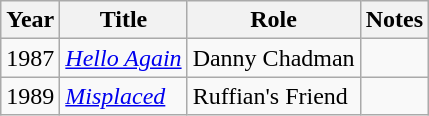<table class="wikitable sortable">
<tr>
<th>Year</th>
<th>Title</th>
<th>Role</th>
<th>Notes</th>
</tr>
<tr>
<td>1987</td>
<td><a href='#'><em>Hello Again</em></a></td>
<td>Danny Chadman</td>
<td></td>
</tr>
<tr>
<td>1989</td>
<td><a href='#'><em>Misplaced</em></a></td>
<td>Ruffian's Friend</td>
<td></td>
</tr>
</table>
